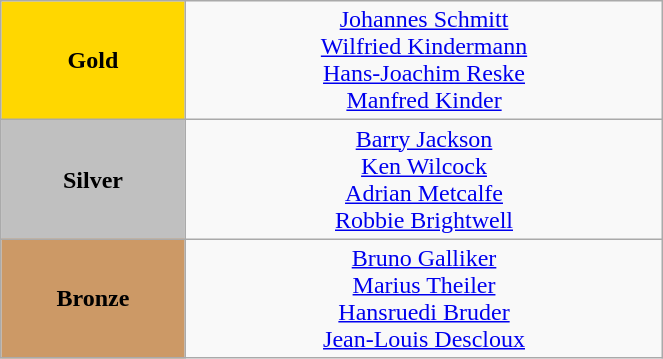<table class="wikitable" style="text-align:center; " width="35%">
<tr>
<td bgcolor="gold"><strong>Gold</strong></td>
<td><a href='#'>Johannes Schmitt</a><br><a href='#'>Wilfried Kindermann</a><br><a href='#'>Hans-Joachim Reske</a><br><a href='#'>Manfred Kinder</a><br><small><em></em></small></td>
</tr>
<tr>
<td bgcolor="silver"><strong>Silver</strong></td>
<td><a href='#'>Barry Jackson</a><br><a href='#'>Ken Wilcock</a><br><a href='#'>Adrian Metcalfe</a><br><a href='#'>Robbie Brightwell</a><br><small><em></em></small></td>
</tr>
<tr>
<td bgcolor="CC9966"><strong>Bronze</strong></td>
<td><a href='#'>Bruno Galliker</a><br><a href='#'>Marius Theiler</a><br><a href='#'>Hansruedi Bruder</a><br><a href='#'>Jean-Louis Descloux</a><br><small><em></em></small></td>
</tr>
</table>
